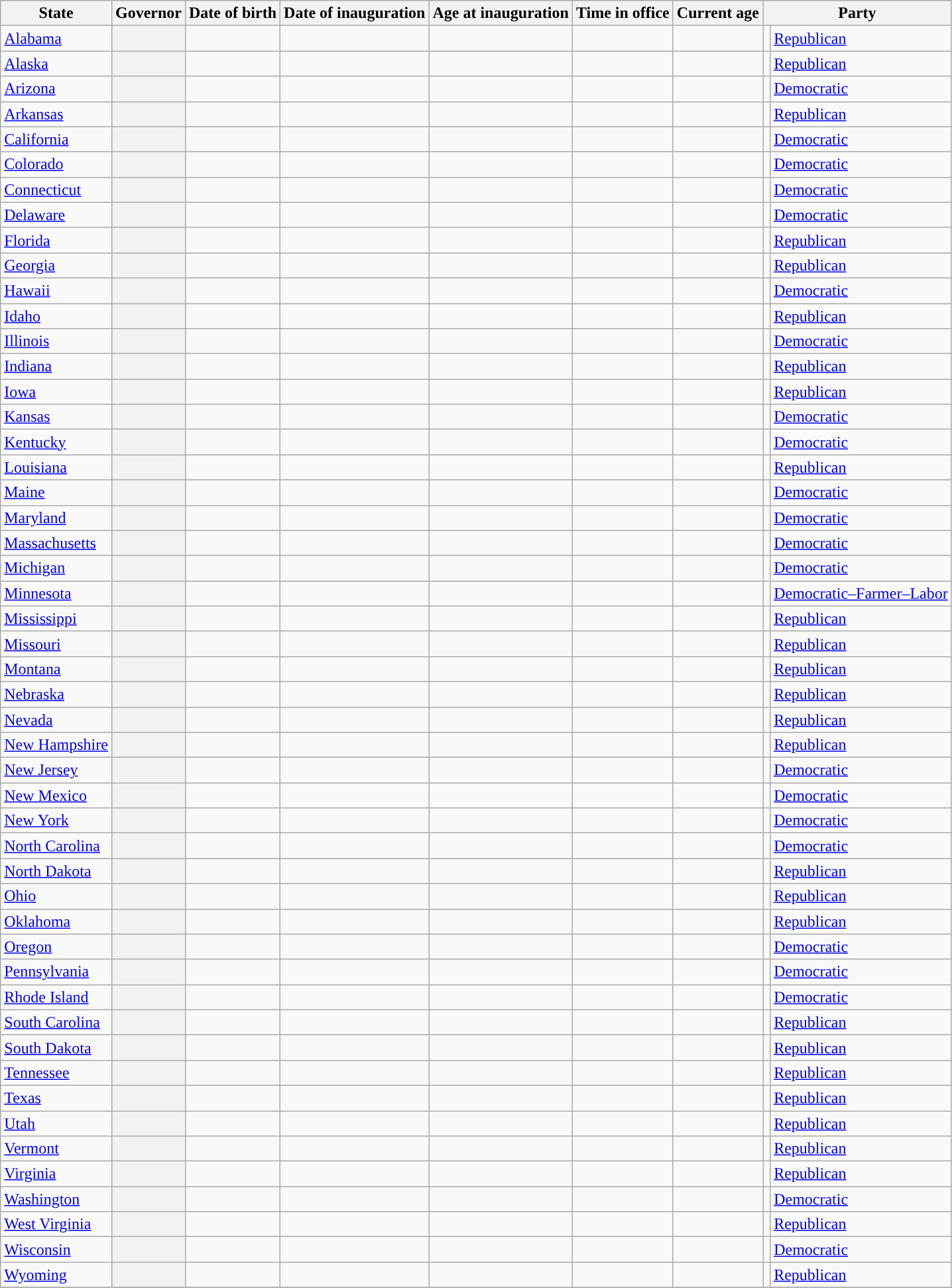<table class="wikitable sortable plainrowheaders">
<tr>
<th scope="col">State</th>
<th scope="col">Governor</th>
<th scope="col">Date of birth</th>
<th scope="col">Date of inauguration</th>
<th scope="col">Age at inauguration</th>
<th scope="col">Time in office</th>
<th scope="col">Current age</th>
<th scope="col" colspan="2">Party</th>
</tr>
<tr>
<td><a href='#'>Alabama</a></td>
<th scope="row"></th>
<td data-sort-type="date"></td>
<td data-sort-type="date"></td>
<td></td>
<td></td>
<td></td>
<td style="background-color:"></td>
<td><a href='#'>Republican</a></td>
</tr>
<tr>
<td><a href='#'>Alaska</a></td>
<th scope="row"></th>
<td data-sort-type="date"></td>
<td data-sort-type="date"></td>
<td></td>
<td></td>
<td></td>
<td style="background-color:"></td>
<td><a href='#'>Republican</a></td>
</tr>
<tr>
<td><a href='#'>Arizona</a></td>
<th scope="row"></th>
<td data-sort-type="date"></td>
<td data-sort-type="date"></td>
<td></td>
<td></td>
<td></td>
<td style="background-color:"></td>
<td><a href='#'>Democratic</a></td>
</tr>
<tr>
<td><a href='#'>Arkansas</a></td>
<th scope="row"></th>
<td data-sort-type="date"></td>
<td data-sort-type="date"></td>
<td></td>
<td></td>
<td></td>
<td style="background-color:"></td>
<td><a href='#'>Republican</a></td>
</tr>
<tr>
<td><a href='#'>California</a></td>
<th scope="row"></th>
<td data-sort-type="date"></td>
<td data-sort-type="date"></td>
<td></td>
<td></td>
<td></td>
<td style="background-color:"></td>
<td><a href='#'>Democratic</a></td>
</tr>
<tr>
<td><a href='#'>Colorado</a></td>
<th scope="row"></th>
<td data-sort-type="date"></td>
<td data-sort-type="date"></td>
<td></td>
<td></td>
<td></td>
<td style="background-color:"></td>
<td><a href='#'>Democratic</a></td>
</tr>
<tr>
<td><a href='#'>Connecticut</a></td>
<th scope="row"></th>
<td data-sort-type="date"></td>
<td data-sort-type="date"></td>
<td></td>
<td></td>
<td></td>
<td style="background-color:"></td>
<td><a href='#'>Democratic</a></td>
</tr>
<tr>
<td><a href='#'>Delaware</a></td>
<th scope="row"></th>
<td data-sort-type="date"></td>
<td data-sort-type="date"></td>
<td></td>
<td></td>
<td></td>
<td style="background-color:"></td>
<td><a href='#'>Democratic</a></td>
</tr>
<tr>
<td><a href='#'>Florida</a></td>
<th scope="row"></th>
<td data-sort-type="date"></td>
<td data-sort-type="date"></td>
<td></td>
<td></td>
<td></td>
<td style="background-color:"></td>
<td><a href='#'>Republican</a></td>
</tr>
<tr>
<td><a href='#'>Georgia</a></td>
<th scope="row"></th>
<td data-sort-type="date"></td>
<td data-sort-type="date"></td>
<td></td>
<td></td>
<td></td>
<td style="background-color:"></td>
<td><a href='#'>Republican</a></td>
</tr>
<tr>
<td><a href='#'>Hawaii</a></td>
<th scope="row"></th>
<td data-sort-type="date"></td>
<td data-sort-type="date"></td>
<td></td>
<td></td>
<td></td>
<td style="background-color:"></td>
<td><a href='#'>Democratic</a></td>
</tr>
<tr>
<td><a href='#'>Idaho</a></td>
<th scope="row"></th>
<td data-sort-type="date"></td>
<td data-sort-type="date"></td>
<td></td>
<td></td>
<td></td>
<td style="background-color:"></td>
<td><a href='#'>Republican</a></td>
</tr>
<tr>
<td><a href='#'>Illinois</a></td>
<th scope="row"></th>
<td data-sort-type="date"></td>
<td data-sort-type="date"></td>
<td></td>
<td></td>
<td></td>
<td style="background-color:"></td>
<td><a href='#'>Democratic</a></td>
</tr>
<tr>
<td><a href='#'>Indiana</a></td>
<th scope="row"></th>
<td data-sort-type="date"></td>
<td data-sort-type="date"></td>
<td></td>
<td></td>
<td></td>
<td style="background-color:"></td>
<td><a href='#'>Republican</a></td>
</tr>
<tr>
<td><a href='#'>Iowa</a></td>
<th scope="row"></th>
<td data-sort-type="date"></td>
<td data-sort-type="date"></td>
<td></td>
<td></td>
<td></td>
<td style="background-color:"></td>
<td><a href='#'>Republican</a></td>
</tr>
<tr>
<td><a href='#'>Kansas</a></td>
<th scope="row"></th>
<td data-sort-type="date"></td>
<td data-sort-type="date"></td>
<td></td>
<td></td>
<td></td>
<td style="background-color:"></td>
<td><a href='#'>Democratic</a></td>
</tr>
<tr>
<td><a href='#'>Kentucky</a></td>
<th scope="row"></th>
<td data-sort-type="date"></td>
<td data-sort-type="date"></td>
<td></td>
<td></td>
<td></td>
<td style="background-color:"></td>
<td><a href='#'>Democratic</a></td>
</tr>
<tr>
<td><a href='#'>Louisiana</a></td>
<th scope="row"></th>
<td data-sort-type="date"></td>
<td data-sort-type="date"></td>
<td></td>
<td></td>
<td></td>
<td style="background-color:"></td>
<td><a href='#'>Republican</a></td>
</tr>
<tr>
<td><a href='#'>Maine</a></td>
<th scope="row"></th>
<td data-sort-type="date"></td>
<td data-sort-type="date"></td>
<td></td>
<td></td>
<td></td>
<td style="background-color:"></td>
<td><a href='#'>Democratic</a></td>
</tr>
<tr>
<td><a href='#'>Maryland</a></td>
<th scope="row"></th>
<td data-sort-type="date"></td>
<td data-sort-type="date"></td>
<td></td>
<td></td>
<td></td>
<td style="background-color:"></td>
<td><a href='#'>Democratic</a></td>
</tr>
<tr>
<td><a href='#'>Massachusetts</a></td>
<th scope="row"></th>
<td data-sort-type="date"></td>
<td data-sort-type="date"></td>
<td></td>
<td></td>
<td></td>
<td style="background-color:"></td>
<td><a href='#'>Democratic</a></td>
</tr>
<tr>
<td><a href='#'>Michigan</a></td>
<th scope="row"></th>
<td data-sort-type="date"></td>
<td data-sort-type="date"></td>
<td></td>
<td></td>
<td></td>
<td style="background-color:"></td>
<td><a href='#'>Democratic</a></td>
</tr>
<tr>
<td><a href='#'>Minnesota</a></td>
<th scope="row"></th>
<td data-sort-type="date"></td>
<td data-sort-type="date"></td>
<td></td>
<td></td>
<td></td>
<td style="background-color:"></td>
<td><a href='#'>Democratic–Farmer–Labor</a></td>
</tr>
<tr>
<td><a href='#'>Mississippi</a></td>
<th scope="row"></th>
<td data-sort-type="date"></td>
<td data-sort-type="date"></td>
<td></td>
<td></td>
<td></td>
<td style="background-color:"></td>
<td><a href='#'>Republican</a></td>
</tr>
<tr>
<td><a href='#'>Missouri</a></td>
<th scope="row"></th>
<td data-sort-type="date"></td>
<td data-sort-type="date"></td>
<td></td>
<td></td>
<td></td>
<td style="background-color:"></td>
<td><a href='#'>Republican</a></td>
</tr>
<tr>
<td><a href='#'>Montana</a></td>
<th scope="row"></th>
<td data-sort-type="date"></td>
<td data-sort-type="date"></td>
<td></td>
<td></td>
<td></td>
<td style="background-color:"></td>
<td><a href='#'>Republican</a></td>
</tr>
<tr>
<td><a href='#'>Nebraska</a></td>
<th scope="row"></th>
<td data-sort-type="date"></td>
<td data-sort-type="date"></td>
<td></td>
<td></td>
<td></td>
<td style="background-color:"></td>
<td><a href='#'>Republican</a></td>
</tr>
<tr>
<td><a href='#'>Nevada</a></td>
<th scope="row"></th>
<td data-sort-type="date"></td>
<td data-sort-type="date"></td>
<td></td>
<td></td>
<td></td>
<td style="background-color:"></td>
<td><a href='#'>Republican</a></td>
</tr>
<tr>
<td><a href='#'>New Hampshire</a></td>
<th scope="row"></th>
<td data-sort-type="date"></td>
<td data-sort-type="date"></td>
<td></td>
<td></td>
<td></td>
<td style="background-color:"></td>
<td><a href='#'>Republican</a></td>
</tr>
<tr>
<td><a href='#'>New Jersey</a></td>
<th scope="row"></th>
<td data-sort-type="date"></td>
<td data-sort-type="date"></td>
<td></td>
<td></td>
<td></td>
<td style="background-color:"></td>
<td><a href='#'>Democratic</a></td>
</tr>
<tr>
<td><a href='#'>New Mexico</a></td>
<th scope="row"></th>
<td data-sort-type="date"></td>
<td data-sort-type="date"></td>
<td></td>
<td></td>
<td></td>
<td style="background-color:"></td>
<td><a href='#'>Democratic</a></td>
</tr>
<tr>
<td><a href='#'>New York</a></td>
<th scope="row"></th>
<td data-sort-type="date"></td>
<td data-sort-type="date"></td>
<td></td>
<td></td>
<td></td>
<td style="background-color:"></td>
<td><a href='#'>Democratic</a></td>
</tr>
<tr>
<td><a href='#'>North Carolina</a></td>
<th scope="row"></th>
<td data-sort-type="date"></td>
<td data-sort-type="date"></td>
<td></td>
<td></td>
<td></td>
<td style="background-color:"></td>
<td><a href='#'>Democratic</a></td>
</tr>
<tr>
<td><a href='#'>North Dakota</a></td>
<th scope="row"></th>
<td data-sort-type="date"></td>
<td data-sort-type="date"></td>
<td></td>
<td></td>
<td></td>
<td style="background-color:"></td>
<td><a href='#'>Republican</a></td>
</tr>
<tr>
<td><a href='#'>Ohio</a></td>
<th scope="row"></th>
<td data-sort-type="date"></td>
<td data-sort-type="date"></td>
<td></td>
<td></td>
<td></td>
<td style="background-color:"></td>
<td><a href='#'>Republican</a></td>
</tr>
<tr>
<td><a href='#'>Oklahoma</a></td>
<th scope="row"></th>
<td data-sort-type="date"></td>
<td data-sort-type="date"></td>
<td></td>
<td></td>
<td></td>
<td style="background-color:"></td>
<td><a href='#'>Republican</a></td>
</tr>
<tr>
<td><a href='#'>Oregon</a></td>
<th scope="row"></th>
<td data-sort-type="date"></td>
<td data-sort-type="date"></td>
<td></td>
<td></td>
<td></td>
<td style="background-color:"></td>
<td><a href='#'>Democratic</a></td>
</tr>
<tr>
<td><a href='#'>Pennsylvania</a></td>
<th scope="row"></th>
<td data-sort-type="date"></td>
<td data-sort-type="date"></td>
<td></td>
<td></td>
<td></td>
<td style="background-color:"></td>
<td><a href='#'>Democratic</a></td>
</tr>
<tr>
<td><a href='#'>Rhode Island</a></td>
<th scope="row"></th>
<td data-sort-type="date"></td>
<td data-sort-type="date"></td>
<td></td>
<td></td>
<td></td>
<td style="background-color:"></td>
<td><a href='#'>Democratic</a></td>
</tr>
<tr>
<td><a href='#'>South Carolina</a></td>
<th scope="row"></th>
<td data-sort-type="date"></td>
<td data-sort-type="date"></td>
<td></td>
<td></td>
<td></td>
<td style="background-color:"></td>
<td><a href='#'>Republican</a></td>
</tr>
<tr>
<td><a href='#'>South Dakota</a></td>
<th scope="row"></th>
<td data-sort-type="date"></td>
<td data-sort-type="date"></td>
<td></td>
<td></td>
<td></td>
<td style="background-color:"></td>
<td><a href='#'>Republican</a></td>
</tr>
<tr>
<td><a href='#'>Tennessee</a></td>
<th scope="row"></th>
<td data-sort-type="date"></td>
<td data-sort-type="date"></td>
<td></td>
<td></td>
<td></td>
<td style="background-color:"></td>
<td><a href='#'>Republican</a></td>
</tr>
<tr>
<td><a href='#'>Texas</a></td>
<th scope="row"></th>
<td data-sort-type="date"></td>
<td data-sort-type="date"></td>
<td></td>
<td></td>
<td></td>
<td style="background-color:"></td>
<td><a href='#'>Republican</a></td>
</tr>
<tr>
<td><a href='#'>Utah</a></td>
<th scope="row"></th>
<td data-sort-type="date"></td>
<td data-sort-type="date"></td>
<td></td>
<td></td>
<td></td>
<td style="background-color:"></td>
<td><a href='#'>Republican</a></td>
</tr>
<tr>
<td><a href='#'>Vermont</a></td>
<th scope="row"></th>
<td data-sort-type="date"></td>
<td data-sort-type="date"></td>
<td></td>
<td></td>
<td></td>
<td style="background-color:"></td>
<td><a href='#'>Republican</a></td>
</tr>
<tr>
<td><a href='#'>Virginia</a></td>
<th scope="row"></th>
<td data-sort-type="date"></td>
<td data-sort-type="date"></td>
<td></td>
<td></td>
<td></td>
<td style="background-color:"></td>
<td><a href='#'>Republican</a></td>
</tr>
<tr>
<td><a href='#'>Washington</a></td>
<th scope="row"></th>
<td data-sort-type="date"></td>
<td data-sort-type="date"></td>
<td></td>
<td></td>
<td></td>
<td style="background-color:"></td>
<td><a href='#'>Democratic</a></td>
</tr>
<tr>
<td><a href='#'>West Virginia</a></td>
<th scope="row"></th>
<td data-sort-type="date"></td>
<td data-sort-type="date"></td>
<td></td>
<td></td>
<td></td>
<td style="background-color:"></td>
<td><a href='#'>Republican</a></td>
</tr>
<tr>
<td><a href='#'>Wisconsin</a></td>
<th scope="row"></th>
<td data-sort-type="date"></td>
<td data-sort-type="date"></td>
<td></td>
<td></td>
<td></td>
<td style="background-color:"></td>
<td><a href='#'>Democratic</a></td>
</tr>
<tr>
<td><a href='#'>Wyoming</a></td>
<th scope="row"></th>
<td data-sort-type="date"></td>
<td data-sort-type="date"></td>
<td></td>
<td></td>
<td></td>
<td style="background-color:"></td>
<td><a href='#'>Republican</a></td>
</tr>
<tr>
</tr>
</table>
